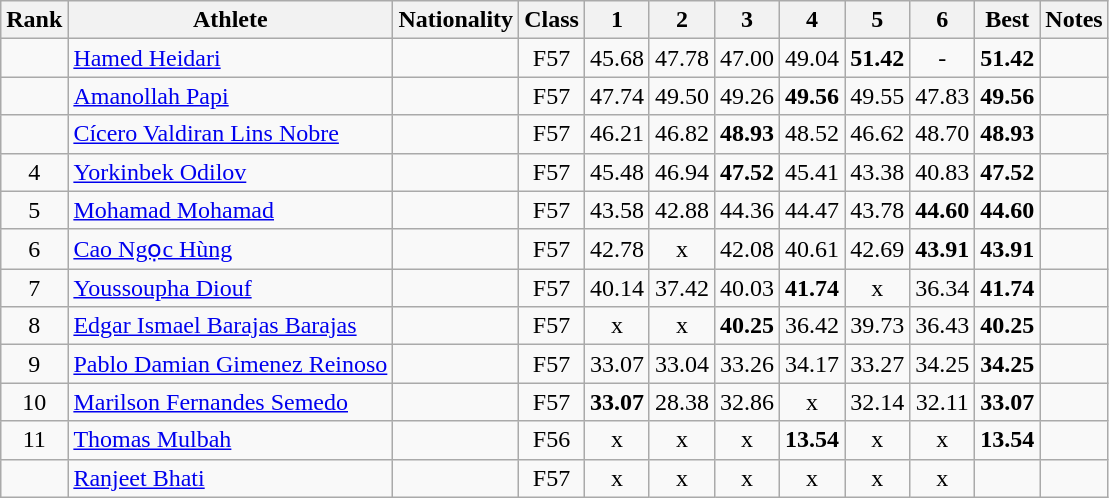<table class="wikitable sortable" style="text-align:center">
<tr>
<th>Rank</th>
<th>Athlete</th>
<th>Nationality</th>
<th>Class</th>
<th>1</th>
<th>2</th>
<th>3</th>
<th>4</th>
<th>5</th>
<th>6</th>
<th>Best</th>
<th>Notes</th>
</tr>
<tr>
<td></td>
<td style="text-align:left;"><a href='#'>Hamed Heidari</a></td>
<td style="text-align:left;"></td>
<td>F57</td>
<td>45.68</td>
<td>47.78</td>
<td>47.00</td>
<td>49.04</td>
<td><strong>51.42</strong></td>
<td>-</td>
<td><strong>51.42</strong></td>
<td><strong></strong></td>
</tr>
<tr>
<td></td>
<td style="text-align:left;"><a href='#'>Amanollah Papi</a></td>
<td style="text-align:left;"></td>
<td>F57</td>
<td>47.74</td>
<td>49.50</td>
<td>49.26</td>
<td><strong>49.56</strong></td>
<td>49.55</td>
<td>47.83</td>
<td><strong>49.56</strong></td>
<td></td>
</tr>
<tr>
<td></td>
<td style="text-align:left;"><a href='#'>Cícero Valdiran Lins Nobre</a></td>
<td style="text-align:left;"></td>
<td>F57</td>
<td>46.21</td>
<td>46.82</td>
<td><strong>48.93</strong></td>
<td>48.52</td>
<td>46.62</td>
<td>48.70</td>
<td><strong>48.93</strong></td>
<td></td>
</tr>
<tr>
<td>4</td>
<td style="text-align:left;"><a href='#'>Yorkinbek Odilov</a></td>
<td style="text-align:left;"></td>
<td>F57</td>
<td>45.48</td>
<td>46.94</td>
<td><strong>47.52</strong></td>
<td>45.41</td>
<td>43.38</td>
<td>40.83</td>
<td><strong>47.52</strong></td>
<td></td>
</tr>
<tr>
<td>5</td>
<td style="text-align:left;"><a href='#'>Mohamad Mohamad</a></td>
<td style="text-align:left;"></td>
<td>F57</td>
<td>43.58</td>
<td>42.88</td>
<td>44.36</td>
<td>44.47</td>
<td>43.78</td>
<td><strong>44.60</strong></td>
<td><strong>44.60</strong></td>
<td></td>
</tr>
<tr>
<td>6</td>
<td style="text-align:left;"><a href='#'>Cao Ngọc Hùng</a></td>
<td style="text-align:left;"></td>
<td>F57</td>
<td>42.78</td>
<td>x</td>
<td>42.08</td>
<td>40.61</td>
<td>42.69</td>
<td><strong>43.91</strong></td>
<td><strong>43.91</strong></td>
<td></td>
</tr>
<tr>
<td>7</td>
<td style="text-align:left;"><a href='#'>Youssoupha Diouf</a></td>
<td style="text-align:left;"></td>
<td>F57</td>
<td>40.14</td>
<td>37.42</td>
<td>40.03</td>
<td><strong>41.74</strong></td>
<td>x</td>
<td>36.34</td>
<td><strong>41.74</strong></td>
<td></td>
</tr>
<tr>
<td>8</td>
<td style="text-align:left;"><a href='#'>Edgar Ismael Barajas Barajas</a></td>
<td style="text-align:left;"></td>
<td>F57</td>
<td>x</td>
<td>x</td>
<td><strong>40.25</strong></td>
<td>36.42</td>
<td>39.73</td>
<td>36.43</td>
<td><strong>40.25</strong></td>
<td></td>
</tr>
<tr>
<td>9</td>
<td style="text-align:left;"><a href='#'>Pablo Damian Gimenez Reinoso</a></td>
<td style="text-align:left;"></td>
<td>F57</td>
<td>33.07</td>
<td>33.04</td>
<td>33.26</td>
<td>34.17</td>
<td>33.27</td>
<td>34.25</td>
<td><strong>34.25</strong></td>
<td></td>
</tr>
<tr>
<td>10</td>
<td style="text-align:left;"><a href='#'>Marilson Fernandes Semedo</a></td>
<td style="text-align:left;"></td>
<td>F57</td>
<td><strong>33.07</strong></td>
<td>28.38</td>
<td>32.86</td>
<td>x</td>
<td>32.14</td>
<td>32.11</td>
<td><strong>33.07</strong></td>
<td></td>
</tr>
<tr>
<td>11</td>
<td style="text-align:left;"><a href='#'>Thomas Mulbah</a></td>
<td style="text-align:left;"></td>
<td>F56</td>
<td>x</td>
<td>x</td>
<td>x</td>
<td><strong>13.54</strong></td>
<td>x</td>
<td>x</td>
<td><strong>13.54</strong></td>
<td></td>
</tr>
<tr>
<td></td>
<td style="text-align:left;"><a href='#'>Ranjeet Bhati</a></td>
<td style="text-align:left;"></td>
<td>F57</td>
<td>x</td>
<td>x</td>
<td>x</td>
<td>x</td>
<td>x</td>
<td>x</td>
<td></td>
<td></td>
</tr>
</table>
